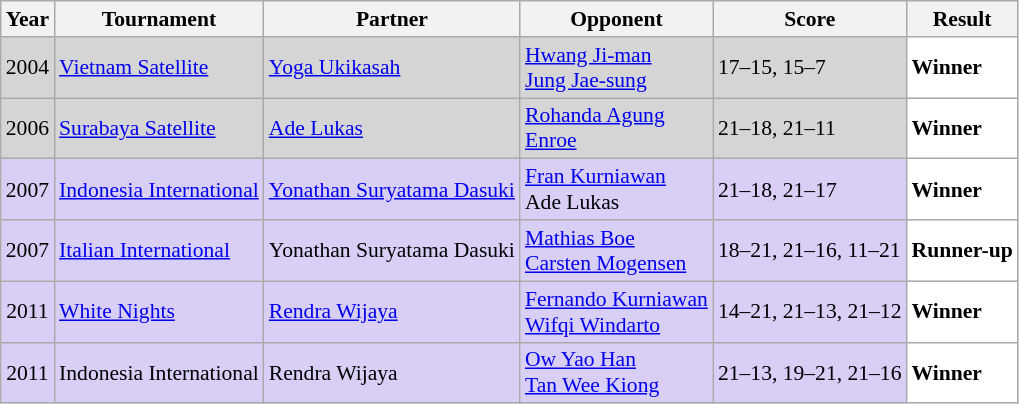<table class="sortable wikitable" style="font-size: 90%">
<tr>
<th>Year</th>
<th>Tournament</th>
<th>Partner</th>
<th>Opponent</th>
<th>Score</th>
<th>Result</th>
</tr>
<tr style="background:#D5D5D5">
<td align="center">2004</td>
<td align="left"><a href='#'>Vietnam Satellite</a></td>
<td align="left"> <a href='#'>Yoga Ukikasah</a></td>
<td align="left"> <a href='#'>Hwang Ji-man</a> <br>  <a href='#'>Jung Jae-sung</a></td>
<td align="left">17–15, 15–7</td>
<td style="text-align:left; background:white"> <strong>Winner</strong></td>
</tr>
<tr style="background:#D5D5D5">
<td align="center">2006</td>
<td align="left"><a href='#'>Surabaya Satellite</a></td>
<td align="left"> <a href='#'>Ade Lukas</a></td>
<td align="left"> <a href='#'>Rohanda Agung</a> <br>  <a href='#'>Enroe</a></td>
<td align="left">21–18, 21–11</td>
<td style="text-align:left; background:white"> <strong>Winner</strong></td>
</tr>
<tr style="background:#D8CEF6">
<td align="center">2007</td>
<td align="left"><a href='#'>Indonesia International</a></td>
<td align="left"> <a href='#'>Yonathan Suryatama Dasuki</a></td>
<td align="left"> <a href='#'>Fran Kurniawan</a> <br>  Ade Lukas</td>
<td align="left">21–18, 21–17</td>
<td style="text-align:left; background:white"> <strong>Winner</strong></td>
</tr>
<tr style="background:#D8CEF6">
<td align="center">2007</td>
<td align="left"><a href='#'>Italian International</a></td>
<td align="left"> Yonathan Suryatama Dasuki</td>
<td align="left"> <a href='#'>Mathias Boe</a> <br>  <a href='#'>Carsten Mogensen</a></td>
<td align="left">18–21, 21–16, 11–21</td>
<td style="text-align:left; background:white"> <strong>Runner-up</strong></td>
</tr>
<tr style="background:#D8CEF6">
<td align="center">2011</td>
<td align="left"><a href='#'>White Nights</a></td>
<td align="left"> <a href='#'>Rendra Wijaya</a></td>
<td align="left"> <a href='#'>Fernando Kurniawan</a> <br>  <a href='#'>Wifqi Windarto</a></td>
<td align="left">14–21, 21–13, 21–12</td>
<td style="text-align:left; background:white"> <strong>Winner</strong></td>
</tr>
<tr style="background:#D8CEF6">
<td align="center">2011</td>
<td align="left">Indonesia International</td>
<td align="left"> Rendra Wijaya</td>
<td align="left"> <a href='#'>Ow Yao Han</a> <br>  <a href='#'>Tan Wee Kiong</a></td>
<td align="left">21–13, 19–21, 21–16</td>
<td style="text-align:left; background:white"> <strong>Winner</strong></td>
</tr>
</table>
